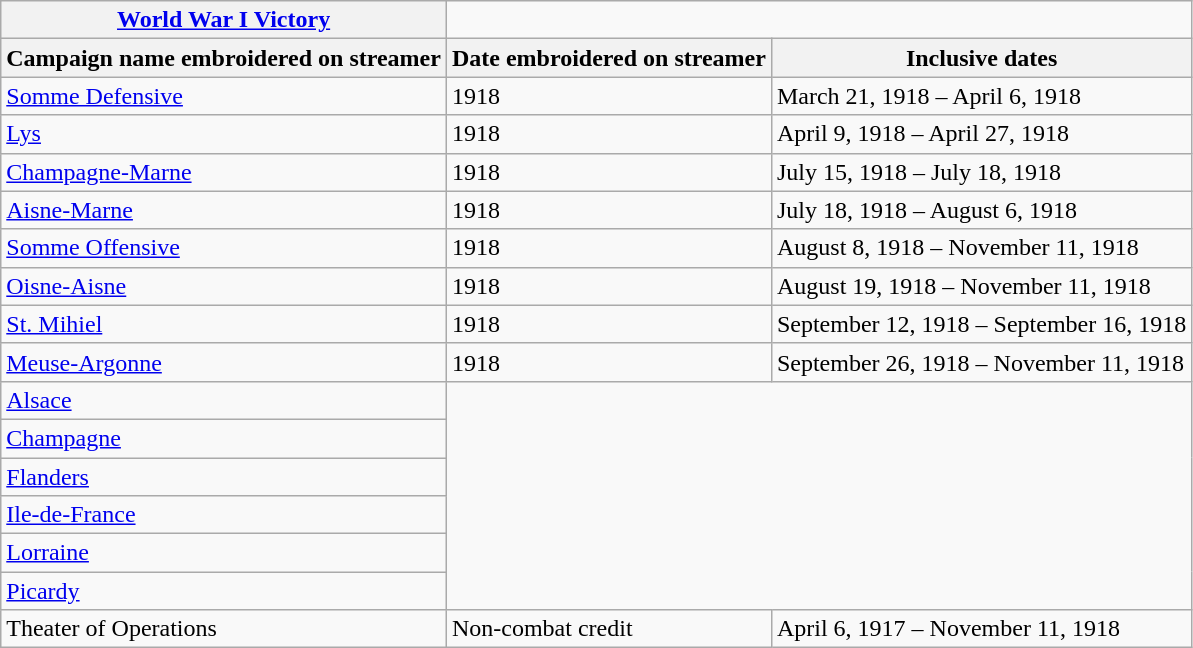<table class="wikitable">
<tr>
<th><a href='#'>World War I Victory</a></th>
<td colspan="2"></td>
</tr>
<tr>
<th>Campaign name embroidered on streamer</th>
<th>Date embroidered on streamer</th>
<th>Inclusive dates</th>
</tr>
<tr>
<td><a href='#'>Somme Defensive</a></td>
<td>1918</td>
<td>March 21, 1918 – April 6, 1918</td>
</tr>
<tr>
<td><a href='#'>Lys</a></td>
<td>1918</td>
<td>April 9, 1918 – April 27, 1918</td>
</tr>
<tr>
<td><a href='#'>Champagne-Marne</a></td>
<td>1918</td>
<td>July 15, 1918 – July 18, 1918</td>
</tr>
<tr>
<td><a href='#'>Aisne-Marne</a></td>
<td>1918</td>
<td>July 18, 1918 – August 6, 1918</td>
</tr>
<tr>
<td><a href='#'>Somme Offensive</a></td>
<td>1918</td>
<td>August 8, 1918 – November 11, 1918</td>
</tr>
<tr>
<td><a href='#'>Oisne-Aisne</a></td>
<td>1918</td>
<td>August 19, 1918 – November 11, 1918</td>
</tr>
<tr>
<td><a href='#'>St. Mihiel</a></td>
<td>1918</td>
<td>September 12, 1918 – September 16, 1918</td>
</tr>
<tr>
<td><a href='#'>Meuse-Argonne</a></td>
<td>1918</td>
<td>September 26, 1918 – November 11, 1918</td>
</tr>
<tr>
<td><a href='#'>Alsace</a></td>
</tr>
<tr>
<td><a href='#'>Champagne</a></td>
</tr>
<tr>
<td><a href='#'>Flanders</a></td>
</tr>
<tr>
<td><a href='#'>Ile-de-France</a></td>
</tr>
<tr>
<td><a href='#'>Lorraine</a></td>
</tr>
<tr>
<td><a href='#'>Picardy</a></td>
</tr>
<tr>
<td>Theater of Operations</td>
<td>Non-combat credit</td>
<td>April 6, 1917 – November 11, 1918</td>
</tr>
</table>
